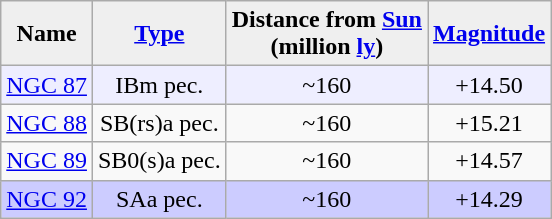<table class="wikitable" style="text-align:center;border-collapse:collapse;" cellpadding="2">
<tr>
<th style="background:#efefef;">Name</th>
<th style="background:#efefef;"><a href='#'>Type</a></th>
<th style="background:#efefef;">Distance from <a href='#'>Sun</a><br>(million <a href='#'>ly</a>)</th>
<th style="background:#efefef;"><a href='#'>Magnitude</a></th>
</tr>
<tr style="background:#eeeeff;">
<td><a href='#'>NGC 87</a></td>
<td>IBm pec.</td>
<td>~160</td>
<td>+14.50</td>
</tr>
<tr>
<td><a href='#'>NGC 88</a></td>
<td>SB(rs)a pec.</td>
<td>~160</td>
<td>+15.21</td>
</tr>
<tr>
<td><a href='#'>NGC 89</a></td>
<td>SB0(s)a pec.</td>
<td>~160</td>
<td>+14.57</td>
</tr>
<tr style="background:#ccccff;">
<td><a href='#'>NGC 92</a></td>
<td>SAa pec.</td>
<td>~160</td>
<td>+14.29</td>
</tr>
</table>
